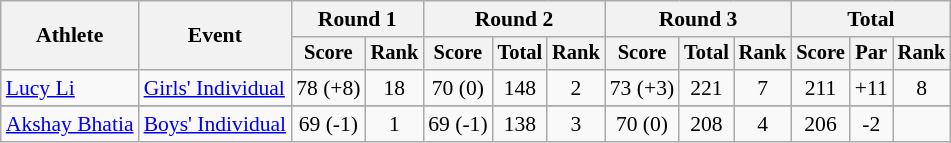<table class="wikitable" style="font-size:90%">
<tr>
<th rowspan="2">Athlete</th>
<th rowspan="2">Event</th>
<th colspan="2">Round 1</th>
<th colspan="3">Round 2</th>
<th colspan="3">Round 3</th>
<th colspan="3">Total</th>
</tr>
<tr style="font-size:95%">
<th>Score</th>
<th>Rank</th>
<th>Score</th>
<th>Total</th>
<th>Rank</th>
<th>Score</th>
<th>Total</th>
<th>Rank</th>
<th>Score</th>
<th>Par</th>
<th>Rank</th>
</tr>
<tr align=center>
<td align=left><a href='#'>Lucy Li</a></td>
<td align=left><a href='#'>Girls' Individual</a></td>
<td>78 (+8)</td>
<td>18</td>
<td>70 (0)</td>
<td>148</td>
<td>2</td>
<td>73 (+3)</td>
<td>221</td>
<td>7</td>
<td>211</td>
<td>+11</td>
<td>8</td>
</tr>
<tr>
</tr>
<tr align=center>
<td align=left><a href='#'>Akshay Bhatia</a></td>
<td align=left><a href='#'>Boys' Individual</a></td>
<td>69 (-1)</td>
<td>1</td>
<td>69 (-1)</td>
<td>138</td>
<td>3</td>
<td>70 (0)</td>
<td>208</td>
<td>4</td>
<td>206</td>
<td>-2</td>
<td></td>
</tr>
</table>
